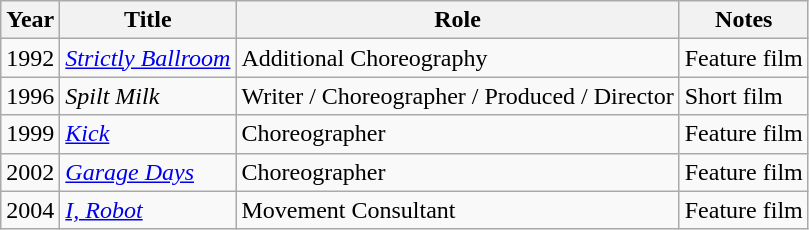<table class="wikitable">
<tr>
<th>Year</th>
<th>Title</th>
<th>Role</th>
<th>Notes</th>
</tr>
<tr>
<td>1992</td>
<td><em><a href='#'>Strictly Ballroom</a></em></td>
<td>Additional Choreography</td>
<td>Feature film</td>
</tr>
<tr>
<td>1996</td>
<td><em>Spilt Milk</em></td>
<td>Writer / Choreographer / Produced / Director</td>
<td>Short film</td>
</tr>
<tr>
<td>1999</td>
<td><em><a href='#'>Kick</a></em></td>
<td>Choreographer</td>
<td>Feature film</td>
</tr>
<tr>
<td>2002</td>
<td><em><a href='#'>Garage Days</a></em></td>
<td>Choreographer</td>
<td>Feature film</td>
</tr>
<tr>
<td>2004</td>
<td><em><a href='#'>I, Robot</a></em></td>
<td>Movement Consultant</td>
<td>Feature film</td>
</tr>
</table>
